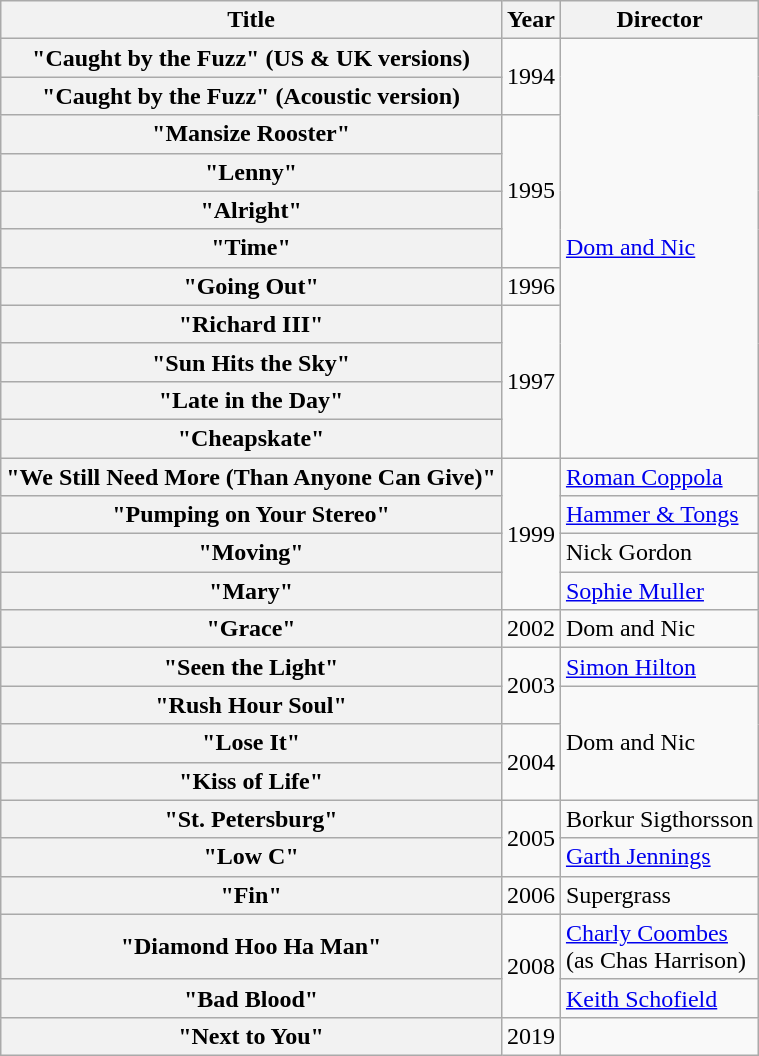<table class="wikitable plainrowheaders">
<tr>
<th scope="col">Title</th>
<th scope="col">Year</th>
<th scope="col">Director</th>
</tr>
<tr>
<th scope="row">"Caught by the Fuzz" (US & UK versions)</th>
<td rowspan="2">1994</td>
<td rowspan="11"><a href='#'>Dom and Nic</a></td>
</tr>
<tr>
<th scope="row">"Caught by the Fuzz" (Acoustic version)</th>
</tr>
<tr>
<th scope="row">"Mansize Rooster"</th>
<td rowspan="4">1995</td>
</tr>
<tr>
<th scope="row">"Lenny"</th>
</tr>
<tr>
<th scope="row">"Alright"</th>
</tr>
<tr>
<th scope="row">"Time"</th>
</tr>
<tr>
<th scope="row">"Going Out"</th>
<td>1996</td>
</tr>
<tr>
<th scope="row">"Richard III"</th>
<td rowspan="4">1997</td>
</tr>
<tr>
<th scope="row">"Sun Hits the Sky"</th>
</tr>
<tr>
<th scope="row">"Late in the Day"</th>
</tr>
<tr>
<th scope="row">"Cheapskate"</th>
</tr>
<tr>
<th scope="row">"We Still Need More (Than Anyone Can Give)"</th>
<td rowspan="4">1999</td>
<td><a href='#'>Roman Coppola</a></td>
</tr>
<tr>
<th scope="row">"Pumping on Your Stereo"</th>
<td><a href='#'>Hammer & Tongs</a></td>
</tr>
<tr>
<th scope="row">"Moving"</th>
<td>Nick Gordon</td>
</tr>
<tr>
<th scope="row">"Mary"</th>
<td><a href='#'>Sophie Muller</a></td>
</tr>
<tr>
<th scope="row">"Grace"</th>
<td>2002</td>
<td>Dom and Nic</td>
</tr>
<tr>
<th scope="row">"Seen the Light"</th>
<td rowspan="2">2003</td>
<td><a href='#'>Simon Hilton</a></td>
</tr>
<tr>
<th scope="row">"Rush Hour Soul"</th>
<td rowspan="3">Dom and Nic</td>
</tr>
<tr>
<th scope="row">"Lose It"</th>
<td rowspan="2">2004</td>
</tr>
<tr>
<th scope="row">"Kiss of Life"</th>
</tr>
<tr>
<th scope="row">"St. Petersburg"</th>
<td rowspan="2">2005</td>
<td>Borkur Sigthorsson</td>
</tr>
<tr>
<th scope="row">"Low C"</th>
<td><a href='#'>Garth Jennings</a></td>
</tr>
<tr>
<th scope="row">"Fin"</th>
<td>2006</td>
<td>Supergrass</td>
</tr>
<tr>
<th scope="row">"Diamond Hoo Ha Man"</th>
<td rowspan="2">2008</td>
<td><a href='#'>Charly Coombes</a><br> (as Chas Harrison)</td>
</tr>
<tr>
<th scope="row">"Bad Blood"</th>
<td><a href='#'>Keith Schofield</a></td>
</tr>
<tr>
<th scope="row">"Next to You"</th>
<td>2019</td>
<td></td>
</tr>
</table>
